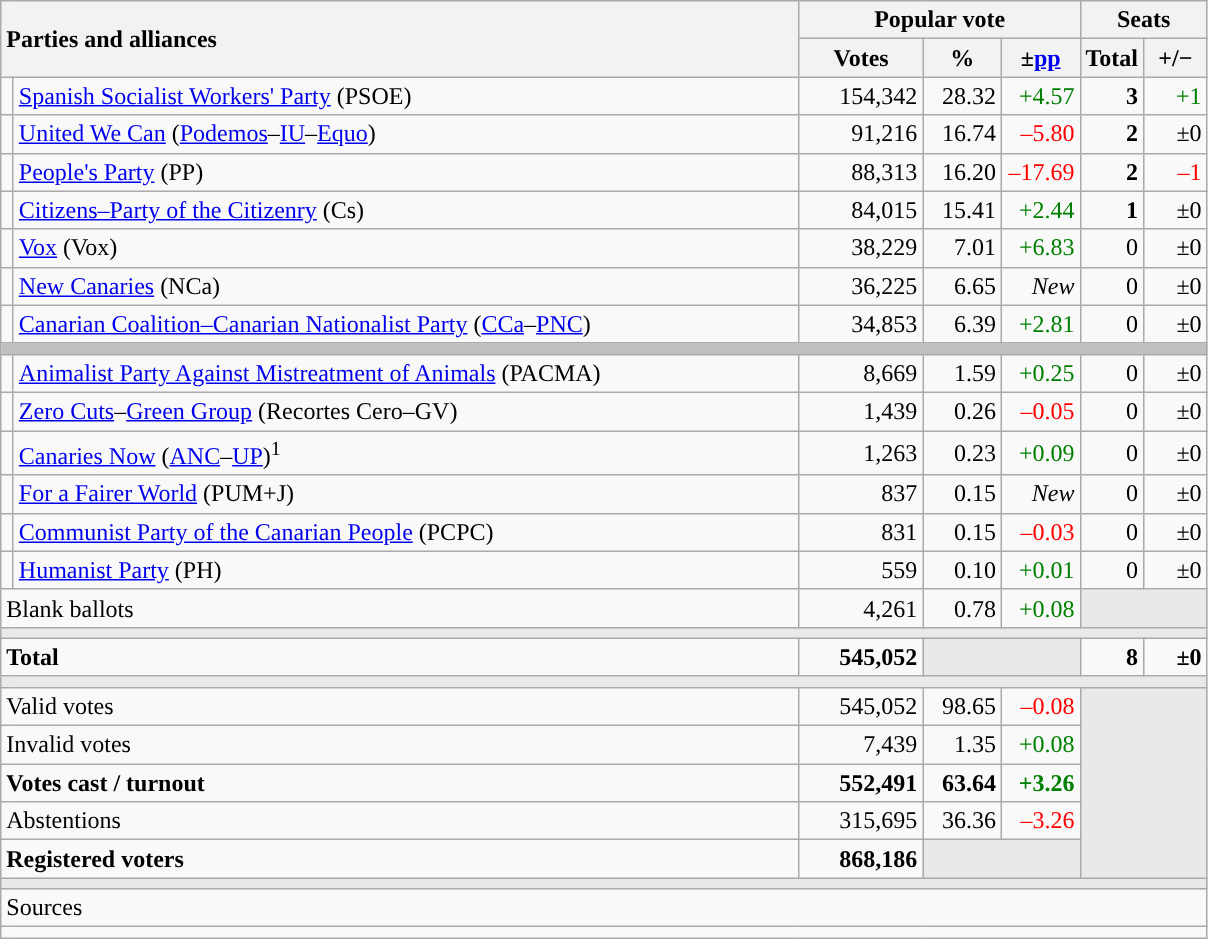<table class="wikitable" style="text-align:right;">
<tr>
<th style="text-align:left;" rowspan="2" colspan="2" width="525">Parties and alliances</th>
<th colspan="3">Popular vote</th>
<th colspan="2">Seats</th>
</tr>
<tr>
<th width="75">Votes</th>
<th width="45">%</th>
<th width="45">±<a href='#'>pp</a></th>
<th width="35">Total</th>
<th width="35">+/−</th>
</tr>
<tr>
<td width="1" style="color:inherit;background:"></td>
<td align="left"><a href='#'>Spanish Socialist Workers' Party</a> (PSOE)</td>
<td>154,342</td>
<td>28.32</td>
<td style="color:green;">+4.57</td>
<td><strong>3</strong></td>
<td style="color:green;">+1</td>
</tr>
<tr>
<td style="color:inherit;background:"></td>
<td align="left"><a href='#'>United We Can</a> (<a href='#'>Podemos</a>–<a href='#'>IU</a>–<a href='#'>Equo</a>)</td>
<td>91,216</td>
<td>16.74</td>
<td style="color:red;">–5.80</td>
<td><strong>2</strong></td>
<td>±0</td>
</tr>
<tr>
<td style="color:inherit;background:"></td>
<td align="left"><a href='#'>People's Party</a> (PP)</td>
<td>88,313</td>
<td>16.20</td>
<td style="color:red;">–17.69</td>
<td><strong>2</strong></td>
<td style="color:red;">–1</td>
</tr>
<tr>
<td style="color:inherit;background:"></td>
<td align="left"><a href='#'>Citizens–Party of the Citizenry</a> (Cs)</td>
<td>84,015</td>
<td>15.41</td>
<td style="color:green;">+2.44</td>
<td><strong>1</strong></td>
<td>±0</td>
</tr>
<tr>
<td style="color:inherit;background:"></td>
<td align="left"><a href='#'>Vox</a> (Vox)</td>
<td>38,229</td>
<td>7.01</td>
<td style="color:green;">+6.83</td>
<td>0</td>
<td>±0</td>
</tr>
<tr>
<td style="color:inherit;background:"></td>
<td align="left"><a href='#'>New Canaries</a> (NCa)</td>
<td>36,225</td>
<td>6.65</td>
<td><em>New</em></td>
<td>0</td>
<td>±0</td>
</tr>
<tr>
<td style="color:inherit;background:"></td>
<td align="left"><a href='#'>Canarian Coalition–Canarian Nationalist Party</a> (<a href='#'>CCa</a>–<a href='#'>PNC</a>)</td>
<td>34,853</td>
<td>6.39</td>
<td style="color:green;">+2.81</td>
<td>0</td>
<td>±0</td>
</tr>
<tr>
<td colspan="7" bgcolor="#C0C0C0"></td>
</tr>
<tr>
<td style="color:inherit;background:"></td>
<td align="left"><a href='#'>Animalist Party Against Mistreatment of Animals</a> (PACMA)</td>
<td>8,669</td>
<td>1.59</td>
<td style="color:green;">+0.25</td>
<td>0</td>
<td>±0</td>
</tr>
<tr>
<td style="color:inherit;background:"></td>
<td align="left"><a href='#'>Zero Cuts</a>–<a href='#'>Green Group</a> (Recortes Cero–GV)</td>
<td>1,439</td>
<td>0.26</td>
<td style="color:red;">–0.05</td>
<td>0</td>
<td>±0</td>
</tr>
<tr>
<td style="color:inherit;background:"></td>
<td align="left"><a href='#'>Canaries Now</a> (<a href='#'>ANC</a>–<a href='#'>UP</a>)<sup>1</sup></td>
<td>1,263</td>
<td>0.23</td>
<td style="color:green;">+0.09</td>
<td>0</td>
<td>±0</td>
</tr>
<tr>
<td style="color:inherit;background:"></td>
<td align="left"><a href='#'>For a Fairer World</a> (PUM+J)</td>
<td>837</td>
<td>0.15</td>
<td><em>New</em></td>
<td>0</td>
<td>±0</td>
</tr>
<tr>
<td style="color:inherit;background:"></td>
<td align="left"><a href='#'>Communist Party of the Canarian People</a> (PCPC)</td>
<td>831</td>
<td>0.15</td>
<td style="color:red;">–0.03</td>
<td>0</td>
<td>±0</td>
</tr>
<tr>
<td style="color:inherit;background:"></td>
<td align="left"><a href='#'>Humanist Party</a> (PH)</td>
<td>559</td>
<td>0.10</td>
<td style="color:green;">+0.01</td>
<td>0</td>
<td>±0</td>
</tr>
<tr>
<td align="left" colspan="2">Blank ballots</td>
<td>4,261</td>
<td>0.78</td>
<td style="color:green;">+0.08</td>
<td bgcolor="#E9E9E9" colspan="2"></td>
</tr>
<tr>
<td colspan="7" bgcolor="#E9E9E9"></td>
</tr>
<tr style="font-weight:bold;">
<td align="left" colspan="2">Total</td>
<td>545,052</td>
<td bgcolor="#E9E9E9" colspan="2"></td>
<td>8</td>
<td>±0</td>
</tr>
<tr>
<td colspan="7" bgcolor="#E9E9E9"></td>
</tr>
<tr>
<td align="left" colspan="2">Valid votes</td>
<td>545,052</td>
<td>98.65</td>
<td style="color:red;">–0.08</td>
<td bgcolor="#E9E9E9" colspan="2" rowspan="5"></td>
</tr>
<tr>
<td align="left" colspan="2">Invalid votes</td>
<td>7,439</td>
<td>1.35</td>
<td style="color:green;">+0.08</td>
</tr>
<tr style="font-weight:bold;">
<td align="left" colspan="2">Votes cast / turnout</td>
<td>552,491</td>
<td>63.64</td>
<td style="color:green;">+3.26</td>
</tr>
<tr>
<td align="left" colspan="2">Abstentions</td>
<td>315,695</td>
<td>36.36</td>
<td style="color:red;">–3.26</td>
</tr>
<tr style="font-weight:bold;">
<td align="left" colspan="2">Registered voters</td>
<td>868,186</td>
<td bgcolor="#E9E9E9" colspan="2"></td>
</tr>
<tr>
<td colspan="7" bgcolor="#E9E9E9"></td>
</tr>
<tr>
<td align="left" colspan="7">Sources</td>
</tr>
<tr>
<td colspan="7" style="text-align:left; max-width:790px;"></td>
</tr>
</table>
